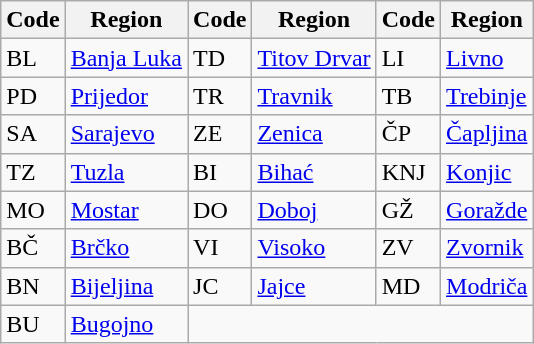<table class="wikitable">
<tr>
<th>Code</th>
<th>Region</th>
<th>Code</th>
<th>Region</th>
<th>Code</th>
<th>Region</th>
</tr>
<tr>
<td>BL</td>
<td><a href='#'>Banja Luka</a></td>
<td>TD</td>
<td><a href='#'>Titov Drvar</a></td>
<td>LI</td>
<td><a href='#'>Livno</a></td>
</tr>
<tr>
<td>PD</td>
<td><a href='#'>Prijedor</a></td>
<td>TR</td>
<td><a href='#'>Travnik</a></td>
<td>TB</td>
<td><a href='#'>Trebinje</a></td>
</tr>
<tr>
<td>SA</td>
<td><a href='#'>Sarajevo</a></td>
<td>ZE</td>
<td><a href='#'>Zenica</a></td>
<td>ČP</td>
<td><a href='#'>Čapljina</a></td>
</tr>
<tr>
<td>TZ</td>
<td><a href='#'>Tuzla</a></td>
<td>BI</td>
<td><a href='#'>Bihać</a></td>
<td>KNJ</td>
<td><a href='#'>Konjic</a></td>
</tr>
<tr>
<td>MO</td>
<td><a href='#'>Mostar</a></td>
<td>DO</td>
<td><a href='#'>Doboj</a></td>
<td>GŽ</td>
<td><a href='#'>Goražde</a></td>
</tr>
<tr>
<td>BČ</td>
<td><a href='#'>Brčko</a></td>
<td>VI</td>
<td><a href='#'>Visoko</a></td>
<td>ZV</td>
<td><a href='#'>Zvornik</a></td>
</tr>
<tr>
<td>BN</td>
<td><a href='#'>Bijeljina</a></td>
<td>JC</td>
<td><a href='#'>Jajce</a></td>
<td>MD</td>
<td><a href='#'>Modriča</a></td>
</tr>
<tr>
<td>BU</td>
<td><a href='#'>Bugojno</a></td>
</tr>
</table>
